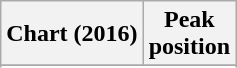<table class="wikitable sortable plainrowheaders" style="text-align:center">
<tr>
<th scope="col">Chart (2016)</th>
<th scope="col">Peak<br>position</th>
</tr>
<tr>
</tr>
<tr>
</tr>
<tr>
</tr>
</table>
